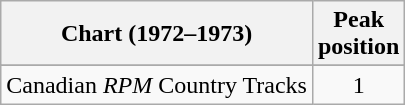<table class="wikitable sortable">
<tr>
<th align="left">Chart (1972–1973)</th>
<th align="center">Peak<br>position</th>
</tr>
<tr>
</tr>
<tr>
</tr>
<tr>
<td align="left">Canadian <em>RPM</em> Country Tracks</td>
<td align="center">1</td>
</tr>
</table>
